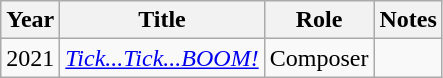<table class="wikitable">
<tr>
<th>Year</th>
<th>Title</th>
<th>Role</th>
<th>Notes</th>
</tr>
<tr>
<td>2021</td>
<td><a href='#'><em>Tick...Tick...BOOM!</em></a></td>
<td>Composer</td>
<td></td>
</tr>
</table>
